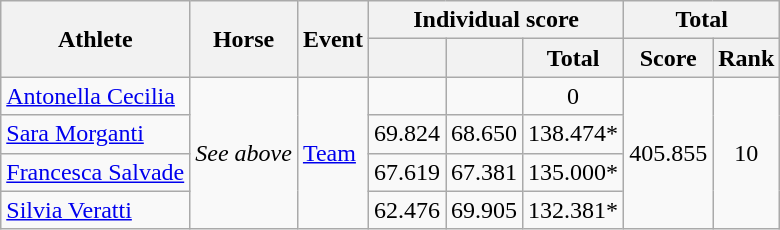<table class=wikitable>
<tr>
<th rowspan="2">Athlete</th>
<th rowspan="2">Horse</th>
<th rowspan="2">Event</th>
<th colspan="3">Individual score</th>
<th colspan="2">Total</th>
</tr>
<tr>
<th></th>
<th></th>
<th>Total</th>
<th>Score</th>
<th>Rank</th>
</tr>
<tr>
<td><a href='#'>Antonella Cecilia</a></td>
<td rowspan=4><em>See above</em></td>
<td rowspan=4><a href='#'>Team</a></td>
<td align="center"></td>
<td align="center"></td>
<td align="center">0</td>
<td align="center" rowspan="4">405.855</td>
<td align="center" rowspan="4">10</td>
</tr>
<tr>
<td><a href='#'>Sara Morganti</a></td>
<td align="center">69.824</td>
<td align="center">68.650</td>
<td align="center">138.474*</td>
</tr>
<tr>
<td><a href='#'>Francesca Salvade</a></td>
<td align="center">67.619</td>
<td align="center">67.381</td>
<td align="center">135.000*</td>
</tr>
<tr>
<td><a href='#'>Silvia Veratti</a></td>
<td align="center">62.476</td>
<td align="center">69.905</td>
<td align="center">132.381*</td>
</tr>
</table>
